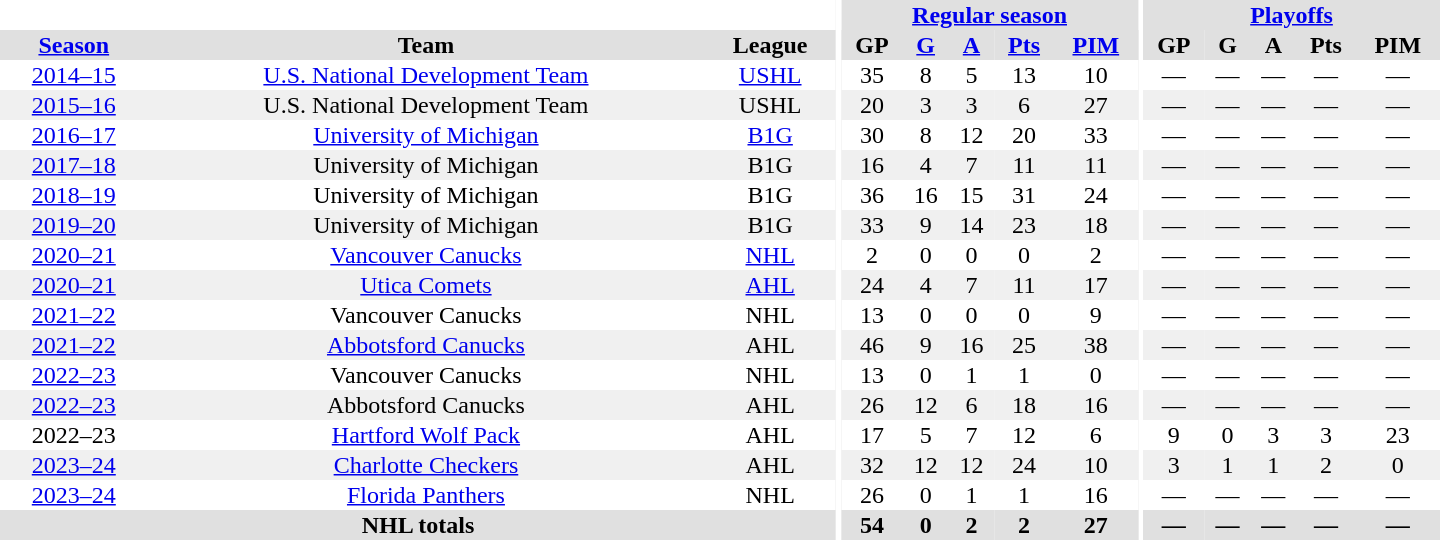<table border="0" cellpadding="1" cellspacing="0" style="text-align:center; width:60em;">
<tr bgcolor="#e0e0e0">
<th colspan="3" bgcolor="#ffffff"></th>
<th rowspan="99" bgcolor="#ffffff"></th>
<th colspan="5"><a href='#'>Regular season</a></th>
<th rowspan="99" bgcolor="#ffffff"></th>
<th colspan="5"><a href='#'>Playoffs</a></th>
</tr>
<tr bgcolor="#e0e0e0">
<th><a href='#'>Season</a></th>
<th>Team</th>
<th>League</th>
<th>GP</th>
<th><a href='#'>G</a></th>
<th><a href='#'>A</a></th>
<th><a href='#'>Pts</a></th>
<th><a href='#'>PIM</a></th>
<th>GP</th>
<th>G</th>
<th>A</th>
<th>Pts</th>
<th>PIM</th>
</tr>
<tr>
<td><a href='#'>2014–15</a></td>
<td><a href='#'>U.S. National Development Team</a></td>
<td><a href='#'>USHL</a></td>
<td>35</td>
<td>8</td>
<td>5</td>
<td>13</td>
<td>10</td>
<td>—</td>
<td>—</td>
<td>—</td>
<td>—</td>
<td>—</td>
</tr>
<tr bgcolor="#f0f0f0">
<td><a href='#'>2015–16</a></td>
<td>U.S. National Development Team</td>
<td>USHL</td>
<td>20</td>
<td>3</td>
<td>3</td>
<td>6</td>
<td>27</td>
<td>—</td>
<td>—</td>
<td>—</td>
<td>—</td>
<td>—</td>
</tr>
<tr>
<td><a href='#'>2016–17</a></td>
<td><a href='#'>University of Michigan</a></td>
<td><a href='#'>B1G</a></td>
<td>30</td>
<td>8</td>
<td>12</td>
<td>20</td>
<td>33</td>
<td>—</td>
<td>—</td>
<td>—</td>
<td>—</td>
<td>—</td>
</tr>
<tr bgcolor="#f0f0f0">
<td><a href='#'>2017–18</a></td>
<td>University of Michigan</td>
<td>B1G</td>
<td>16</td>
<td>4</td>
<td>7</td>
<td>11</td>
<td>11</td>
<td>—</td>
<td>—</td>
<td>—</td>
<td>—</td>
<td>—</td>
</tr>
<tr>
<td><a href='#'>2018–19</a></td>
<td>University of Michigan</td>
<td>B1G</td>
<td>36</td>
<td>16</td>
<td>15</td>
<td>31</td>
<td>24</td>
<td>—</td>
<td>—</td>
<td>—</td>
<td>—</td>
<td>—</td>
</tr>
<tr bgcolor="#f0f0f0">
<td><a href='#'>2019–20</a></td>
<td>University of Michigan</td>
<td>B1G</td>
<td>33</td>
<td>9</td>
<td>14</td>
<td>23</td>
<td>18</td>
<td>—</td>
<td>—</td>
<td>—</td>
<td>—</td>
<td>—</td>
</tr>
<tr>
<td><a href='#'>2020–21</a></td>
<td><a href='#'>Vancouver Canucks</a></td>
<td><a href='#'>NHL</a></td>
<td>2</td>
<td>0</td>
<td>0</td>
<td>0</td>
<td>2</td>
<td>—</td>
<td>—</td>
<td>—</td>
<td>—</td>
<td>—</td>
</tr>
<tr bgcolor="#f0f0f0">
<td><a href='#'>2020–21</a></td>
<td><a href='#'>Utica Comets</a></td>
<td><a href='#'>AHL</a></td>
<td>24</td>
<td>4</td>
<td>7</td>
<td>11</td>
<td>17</td>
<td>—</td>
<td>—</td>
<td>—</td>
<td>—</td>
<td>—</td>
</tr>
<tr>
<td><a href='#'>2021–22</a></td>
<td>Vancouver Canucks</td>
<td>NHL</td>
<td>13</td>
<td>0</td>
<td>0</td>
<td>0</td>
<td>9</td>
<td>—</td>
<td>—</td>
<td>—</td>
<td>—</td>
<td>—</td>
</tr>
<tr bgcolor="#f0f0f0">
<td><a href='#'>2021–22</a></td>
<td><a href='#'>Abbotsford Canucks</a></td>
<td>AHL</td>
<td>46</td>
<td>9</td>
<td>16</td>
<td>25</td>
<td>38</td>
<td>—</td>
<td>—</td>
<td>—</td>
<td>—</td>
<td>—</td>
</tr>
<tr>
<td><a href='#'>2022–23</a></td>
<td>Vancouver Canucks</td>
<td>NHL</td>
<td>13</td>
<td>0</td>
<td>1</td>
<td>1</td>
<td>0</td>
<td>—</td>
<td>—</td>
<td>—</td>
<td>—</td>
<td>—</td>
</tr>
<tr bgcolor="#f0f0f0">
<td><a href='#'>2022–23</a></td>
<td>Abbotsford Canucks</td>
<td>AHL</td>
<td>26</td>
<td>12</td>
<td>6</td>
<td>18</td>
<td>16</td>
<td>—</td>
<td>—</td>
<td>—</td>
<td>—</td>
<td>—</td>
</tr>
<tr>
<td>2022–23</td>
<td><a href='#'>Hartford Wolf Pack</a></td>
<td>AHL</td>
<td>17</td>
<td>5</td>
<td>7</td>
<td>12</td>
<td>6</td>
<td>9</td>
<td>0</td>
<td>3</td>
<td>3</td>
<td>23</td>
</tr>
<tr bgcolor="#f0f0f0">
<td><a href='#'>2023–24</a></td>
<td><a href='#'>Charlotte Checkers</a></td>
<td>AHL</td>
<td>32</td>
<td>12</td>
<td>12</td>
<td>24</td>
<td>10</td>
<td>3</td>
<td>1</td>
<td>1</td>
<td>2</td>
<td>0</td>
</tr>
<tr>
<td><a href='#'>2023–24</a></td>
<td><a href='#'>Florida Panthers</a></td>
<td>NHL</td>
<td>26</td>
<td>0</td>
<td>1</td>
<td>1</td>
<td>16</td>
<td>—</td>
<td>—</td>
<td>—</td>
<td>—</td>
<td>—</td>
</tr>
<tr bgcolor="#e0e0e0">
<th colspan="3">NHL totals</th>
<th>54</th>
<th>0</th>
<th>2</th>
<th>2</th>
<th>27</th>
<th>—</th>
<th>—</th>
<th>—</th>
<th>—</th>
<th>—</th>
</tr>
</table>
